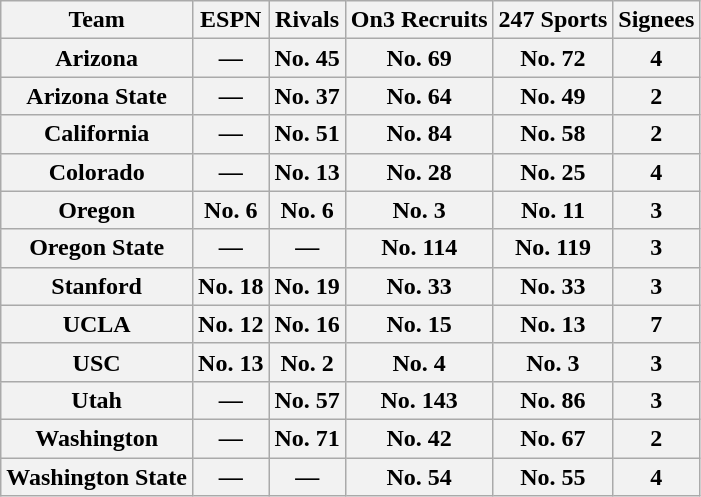<table class="wikitable">
<tr>
<th>Team</th>
<th>ESPN</th>
<th>Rivals</th>
<th>On3 Recruits</th>
<th>247 Sports</th>
<th>Signees</th>
</tr>
<tr>
<th style=>Arizona</th>
<th>—</th>
<th>No. 45</th>
<th>No. 69</th>
<th>No. 72</th>
<th>4</th>
</tr>
<tr>
<th style=>Arizona State</th>
<th>―</th>
<th>No. 37</th>
<th>No. 64</th>
<th>No. 49</th>
<th>2</th>
</tr>
<tr>
<th style=>California</th>
<th>―</th>
<th>No. 51</th>
<th>No. 84</th>
<th>No. 58</th>
<th>2</th>
</tr>
<tr>
<th style=>Colorado</th>
<th>―</th>
<th>No. 13</th>
<th>No. 28</th>
<th>No. 25</th>
<th>4</th>
</tr>
<tr>
<th style=>Oregon</th>
<th>No. 6</th>
<th>No. 6</th>
<th>No. 3</th>
<th>No. 11</th>
<th>3</th>
</tr>
<tr>
<th style=>Oregon State</th>
<th>―</th>
<th>―</th>
<th>No. 114</th>
<th>No. 119</th>
<th>3</th>
</tr>
<tr>
<th style=>Stanford</th>
<th>No. 18</th>
<th>No. 19</th>
<th>No. 33</th>
<th>No. 33</th>
<th>3</th>
</tr>
<tr>
<th style=>UCLA</th>
<th>No. 12</th>
<th>No. 16</th>
<th>No. 15</th>
<th>No. 13</th>
<th>7</th>
</tr>
<tr>
<th style=>USC</th>
<th>No. 13</th>
<th>No. 2</th>
<th>No. 4</th>
<th>No. 3</th>
<th>3</th>
</tr>
<tr>
<th style=>Utah</th>
<th>―</th>
<th>No. 57</th>
<th>No. 143</th>
<th>No. 86</th>
<th>3</th>
</tr>
<tr>
<th style=>Washington</th>
<th>―</th>
<th>No. 71</th>
<th>No. 42</th>
<th>No. 67</th>
<th>2</th>
</tr>
<tr>
<th style=>Washington State</th>
<th>―</th>
<th>―</th>
<th>No. 54</th>
<th>No. 55</th>
<th>4</th>
</tr>
</table>
